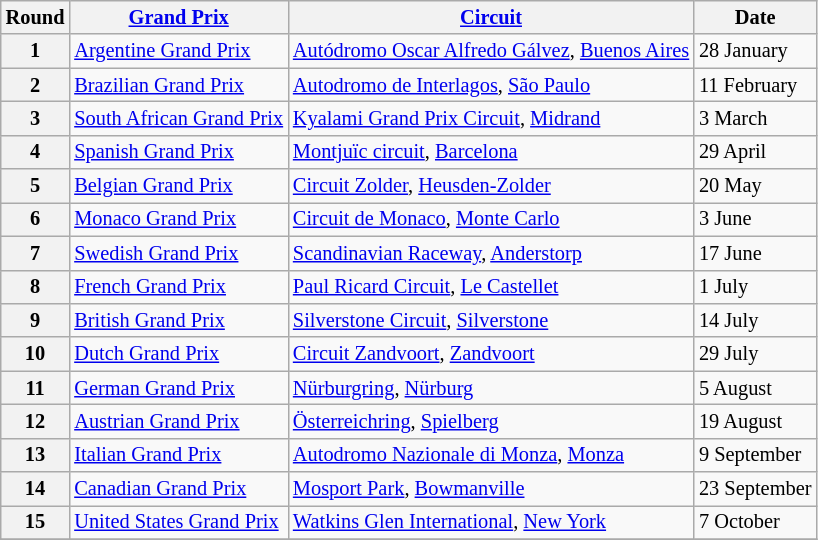<table class="wikitable" style="font-size: 85%;">
<tr>
<th>Round</th>
<th><a href='#'>Grand Prix</a></th>
<th><a href='#'>Circuit</a></th>
<th>Date</th>
</tr>
<tr>
<th>1</th>
<td><a href='#'>Argentine Grand Prix</a></td>
<td> <a href='#'>Autódromo Oscar Alfredo Gálvez</a>, <a href='#'>Buenos Aires</a></td>
<td>28 January</td>
</tr>
<tr>
<th>2</th>
<td><a href='#'>Brazilian Grand Prix</a></td>
<td> <a href='#'>Autodromo de Interlagos</a>, <a href='#'>São Paulo</a></td>
<td>11 February</td>
</tr>
<tr>
<th>3</th>
<td><a href='#'>South African Grand Prix</a></td>
<td> <a href='#'>Kyalami Grand Prix Circuit</a>, <a href='#'>Midrand</a></td>
<td>3 March</td>
</tr>
<tr>
<th>4</th>
<td><a href='#'>Spanish Grand Prix</a></td>
<td> <a href='#'>Montjuïc circuit</a>, <a href='#'>Barcelona</a></td>
<td>29 April</td>
</tr>
<tr>
<th>5</th>
<td><a href='#'>Belgian Grand Prix</a></td>
<td> <a href='#'>Circuit Zolder</a>, <a href='#'>Heusden-Zolder</a></td>
<td>20 May</td>
</tr>
<tr>
<th>6</th>
<td><a href='#'>Monaco Grand Prix</a></td>
<td> <a href='#'>Circuit de Monaco</a>, <a href='#'>Monte Carlo</a></td>
<td>3 June</td>
</tr>
<tr>
<th>7</th>
<td><a href='#'>Swedish Grand Prix</a></td>
<td> <a href='#'>Scandinavian Raceway</a>, <a href='#'>Anderstorp</a></td>
<td>17 June</td>
</tr>
<tr>
<th>8</th>
<td><a href='#'>French Grand Prix</a></td>
<td> <a href='#'>Paul Ricard Circuit</a>, <a href='#'>Le Castellet</a></td>
<td>1 July</td>
</tr>
<tr>
<th>9</th>
<td><a href='#'>British Grand Prix</a></td>
<td> <a href='#'>Silverstone Circuit</a>, <a href='#'>Silverstone</a></td>
<td>14 July</td>
</tr>
<tr>
<th>10</th>
<td><a href='#'>Dutch Grand Prix</a></td>
<td> <a href='#'>Circuit Zandvoort</a>, <a href='#'>Zandvoort</a></td>
<td>29 July</td>
</tr>
<tr>
<th>11</th>
<td><a href='#'>German Grand Prix</a></td>
<td> <a href='#'>Nürburgring</a>, <a href='#'>Nürburg</a></td>
<td>5 August</td>
</tr>
<tr>
<th>12</th>
<td><a href='#'>Austrian Grand Prix</a></td>
<td> <a href='#'>Österreichring</a>, <a href='#'>Spielberg</a></td>
<td>19 August</td>
</tr>
<tr>
<th>13</th>
<td><a href='#'>Italian Grand Prix</a></td>
<td> <a href='#'>Autodromo Nazionale di Monza</a>, <a href='#'>Monza</a></td>
<td>9 September</td>
</tr>
<tr>
<th>14</th>
<td><a href='#'>Canadian Grand Prix</a></td>
<td> <a href='#'>Mosport Park</a>, <a href='#'>Bowmanville</a></td>
<td>23 September</td>
</tr>
<tr>
<th>15</th>
<td><a href='#'>United States Grand Prix</a></td>
<td> <a href='#'>Watkins Glen International</a>, <a href='#'>New York</a></td>
<td>7 October</td>
</tr>
<tr>
</tr>
</table>
